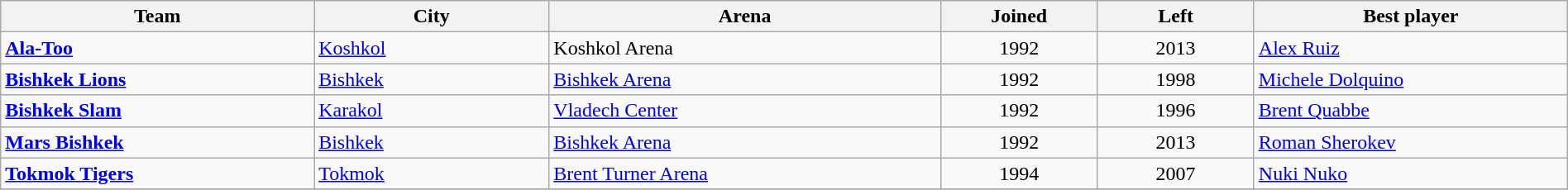<table class="wikitable" style="width:100%; text-align:left">
<tr>
<th width=20%>Team</th>
<th width=15%>City</th>
<th width=25%>Arena</th>
<th width=10%>Joined</th>
<th width=10%>Left</th>
<th width=20%>Best player</th>
</tr>
<tr>
<td><strong><a href='#'>Ala-Too</a></strong></td>
<td><a href='#'>Koshkol</a></td>
<td>Koshkol Arena</td>
<td align=center>1992</td>
<td align=center>2013</td>
<td>  <a href='#'>Alex Ruiz</a></td>
</tr>
<tr>
<td><strong><a href='#'>Bishkek Lions</a></strong></td>
<td><a href='#'>Bishkek</a></td>
<td><a href='#'>Bishkek Arena</a></td>
<td align=center>1992</td>
<td align=center>1998</td>
<td> <a href='#'>Michele Dolquino</a></td>
</tr>
<tr>
<td><strong><a href='#'>Bishkek Slam</a></strong></td>
<td><a href='#'>Karakol</a></td>
<td><a href='#'>Vladech Center</a></td>
<td align=center>1992</td>
<td align=center>1996</td>
<td> <a href='#'>Brent Quabbe</a></td>
</tr>
<tr>
<td><strong><a href='#'>Mars Bishkek</a></strong></td>
<td><a href='#'>Bishkek</a></td>
<td><a href='#'>Bishkek Arena</a></td>
<td align=center>1992</td>
<td align=center>2013</td>
<td> <a href='#'>Roman Sherokev</a></td>
</tr>
<tr>
<td><strong><a href='#'>Tokmok Tigers</a></strong></td>
<td><a href='#'>Tokmok</a></td>
<td><a href='#'>Brent Turner Arena</a></td>
<td align=center>1994</td>
<td align=center>2007</td>
<td>  <a href='#'>Nuki Nuko</a></td>
</tr>
<tr>
</tr>
</table>
